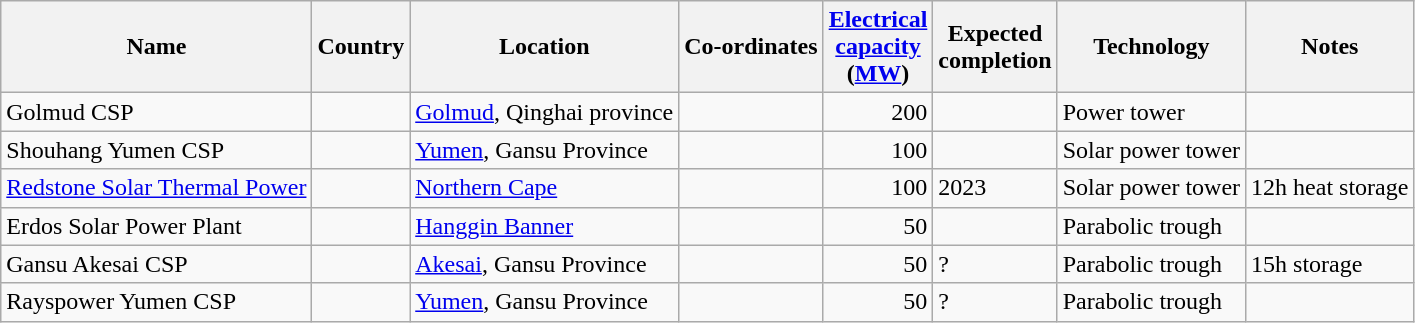<table class="wikitable sortable">
<tr>
<th>Name</th>
<th>Country</th>
<th>Location</th>
<th>Co-ordinates</th>
<th><a href='#'>Electrical<br>capacity</a><br>(<a href='#'>MW</a>)</th>
<th>Expected<br>completion</th>
<th>Technology</th>
<th class=unsortable>Notes</th>
</tr>
<tr>
<td>Golmud CSP</td>
<td></td>
<td><a href='#'>Golmud</a>, Qinghai province</td>
<td></td>
<td align="right">200</td>
<td></td>
<td>Power tower</td>
<td></td>
</tr>
<tr>
<td>Shouhang Yumen CSP</td>
<td></td>
<td><a href='#'>Yumen</a>, Gansu Province</td>
<td></td>
<td align="right">100</td>
<td></td>
<td>Solar power tower</td>
<td></td>
</tr>
<tr>
<td><a href='#'>Redstone Solar Thermal Power</a></td>
<td></td>
<td><a href='#'>Northern Cape</a></td>
<td></td>
<td align="right">100</td>
<td>2023</td>
<td>Solar power tower</td>
<td>12h heat storage</td>
</tr>
<tr>
<td>Erdos Solar Power Plant</td>
<td></td>
<td><a href='#'>Hanggin Banner</a></td>
<td></td>
<td align="right">50</td>
<td></td>
<td>Parabolic trough</td>
<td></td>
</tr>
<tr>
<td>Gansu Akesai CSP</td>
<td></td>
<td><a href='#'>Akesai</a>, Gansu Province</td>
<td></td>
<td align="right">50</td>
<td>?</td>
<td>Parabolic trough</td>
<td>15h storage</td>
</tr>
<tr>
<td>Rayspower Yumen CSP</td>
<td></td>
<td><a href='#'>Yumen</a>, Gansu Province</td>
<td></td>
<td align="right">50</td>
<td>?</td>
<td>Parabolic trough</td>
<td></td>
</tr>
</table>
